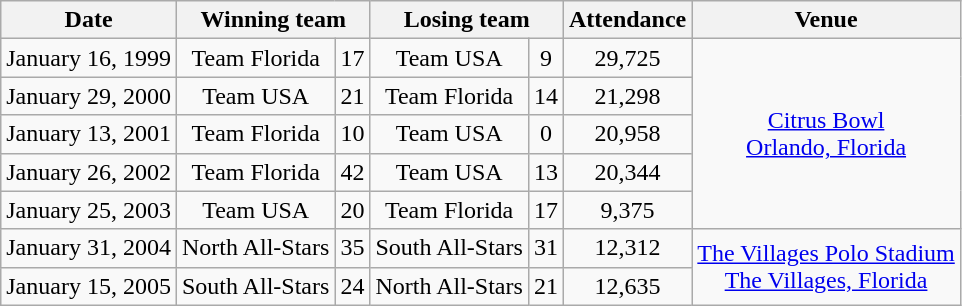<table class="wikitable" style="text-align:center">
<tr>
<th>Date</th>
<th colspan="2">Winning team</th>
<th colspan="2">Losing team</th>
<th>Attendance</th>
<th>Venue</th>
</tr>
<tr>
<td>January 16, 1999</td>
<td>Team Florida</td>
<td>17</td>
<td>Team USA</td>
<td>9</td>
<td>29,725</td>
<td rowspan=5><a href='#'>Citrus Bowl</a><br><a href='#'>Orlando, Florida</a></td>
</tr>
<tr>
<td>January 29, 2000</td>
<td>Team USA</td>
<td>21</td>
<td>Team Florida</td>
<td>14</td>
<td>21,298</td>
</tr>
<tr>
<td>January 13, 2001</td>
<td>Team Florida</td>
<td>10</td>
<td>Team USA</td>
<td>0</td>
<td>20,958</td>
</tr>
<tr>
<td>January 26, 2002</td>
<td>Team Florida</td>
<td>42</td>
<td>Team USA</td>
<td>13</td>
<td>20,344</td>
</tr>
<tr>
<td>January 25, 2003</td>
<td>Team USA</td>
<td>20</td>
<td>Team Florida</td>
<td>17</td>
<td>9,375</td>
</tr>
<tr>
<td>January 31, 2004</td>
<td>North All-Stars</td>
<td>35</td>
<td>South All-Stars</td>
<td>31</td>
<td>12,312</td>
<td rowspan=2><a href='#'>The Villages Polo Stadium </a><br><a href='#'>The Villages, Florida</a></td>
</tr>
<tr>
<td>January 15, 2005</td>
<td>South All-Stars</td>
<td>24</td>
<td>North All-Stars</td>
<td>21</td>
<td>12,635</td>
</tr>
</table>
